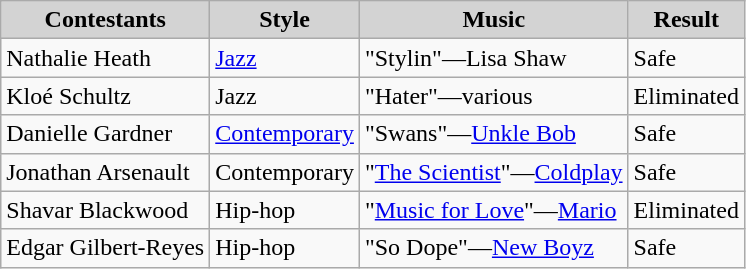<table class="wikitable">
<tr align="center" bgcolor="lightgrey">
<td><strong>Contestants</strong></td>
<td><strong>Style</strong></td>
<td><strong>Music</strong></td>
<td><strong>Result</strong></td>
</tr>
<tr>
<td>Nathalie Heath</td>
<td><a href='#'>Jazz</a></td>
<td>"Stylin"—Lisa Shaw</td>
<td>Safe</td>
</tr>
<tr>
<td>Kloé Schultz</td>
<td>Jazz</td>
<td>"Hater"—various</td>
<td>Eliminated</td>
</tr>
<tr>
<td>Danielle Gardner</td>
<td><a href='#'>Contemporary</a></td>
<td>"Swans"—<a href='#'>Unkle Bob</a></td>
<td>Safe</td>
</tr>
<tr>
<td>Jonathan Arsenault</td>
<td>Contemporary</td>
<td>"<a href='#'>The Scientist</a>"—<a href='#'>Coldplay</a></td>
<td>Safe</td>
</tr>
<tr>
<td>Shavar Blackwood</td>
<td>Hip-hop</td>
<td>"<a href='#'>Music for Love</a>"—<a href='#'>Mario</a></td>
<td>Eliminated</td>
</tr>
<tr>
<td>Edgar Gilbert-Reyes</td>
<td>Hip-hop</td>
<td>"So Dope"—<a href='#'>New Boyz</a></td>
<td>Safe</td>
</tr>
</table>
